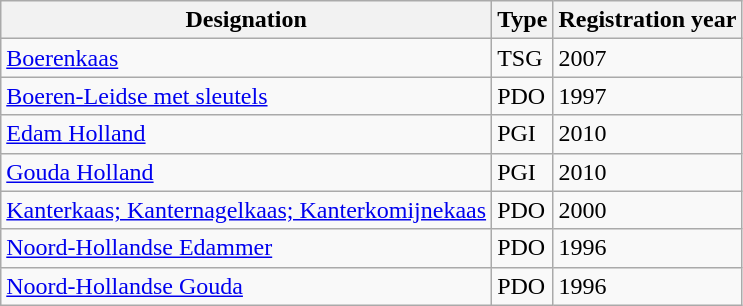<table class="wikitable">
<tr>
<th>Designation</th>
<th>Type</th>
<th>Registration year</th>
</tr>
<tr>
<td><a href='#'>Boerenkaas</a></td>
<td>TSG</td>
<td>2007</td>
</tr>
<tr>
<td><a href='#'>Boeren-Leidse met sleutels</a></td>
<td>PDO</td>
<td>1997</td>
</tr>
<tr>
<td><a href='#'>Edam Holland</a></td>
<td>PGI</td>
<td>2010</td>
</tr>
<tr>
<td><a href='#'>Gouda Holland</a></td>
<td>PGI</td>
<td>2010</td>
</tr>
<tr>
<td><a href='#'>Kanterkaas; Kanternagelkaas; Kanterkomijnekaas</a></td>
<td>PDO</td>
<td>2000</td>
</tr>
<tr>
<td><a href='#'>Noord-Hollandse Edammer</a></td>
<td>PDO</td>
<td>1996</td>
</tr>
<tr>
<td><a href='#'>Noord-Hollandse Gouda</a></td>
<td>PDO</td>
<td>1996</td>
</tr>
</table>
